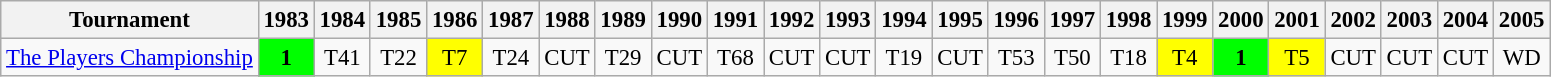<table class="wikitable" style="font-size:95%;text-align:center;">
<tr>
<th>Tournament</th>
<th>1983</th>
<th>1984</th>
<th>1985</th>
<th>1986</th>
<th>1987</th>
<th>1988</th>
<th>1989</th>
<th>1990</th>
<th>1991</th>
<th>1992</th>
<th>1993</th>
<th>1994</th>
<th>1995</th>
<th>1996</th>
<th>1997</th>
<th>1998</th>
<th>1999</th>
<th>2000</th>
<th>2001</th>
<th>2002</th>
<th>2003</th>
<th>2004</th>
<th>2005</th>
</tr>
<tr>
<td align=left><a href='#'>The Players Championship</a></td>
<td style="background:lime;"><strong>1</strong></td>
<td>T41</td>
<td>T22</td>
<td style="background:yellow;">T7</td>
<td>T24</td>
<td>CUT</td>
<td>T29</td>
<td>CUT</td>
<td>T68</td>
<td>CUT</td>
<td>CUT</td>
<td>T19</td>
<td>CUT</td>
<td>T53</td>
<td>T50</td>
<td>T18</td>
<td style="background:yellow;">T4</td>
<td style="background:lime;"><strong>1</strong></td>
<td style="background:yellow;">T5</td>
<td>CUT</td>
<td>CUT</td>
<td>CUT</td>
<td>WD</td>
</tr>
</table>
